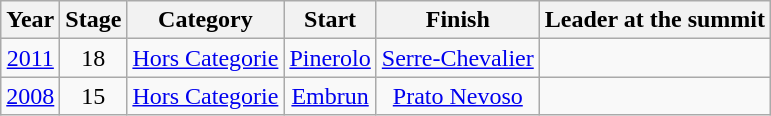<table class="wikitable" style="text-align: center;">
<tr>
<th>Year</th>
<th>Stage</th>
<th>Category</th>
<th>Start</th>
<th>Finish</th>
<th>Leader at the summit</th>
</tr>
<tr>
<td><a href='#'>2011</a></td>
<td>18</td>
<td><a href='#'>Hors Categorie</a></td>
<td><a href='#'>Pinerolo</a></td>
<td><a href='#'>Serre-Chevalier</a></td>
<td align=left></td>
</tr>
<tr>
<td><a href='#'>2008</a></td>
<td>15</td>
<td><a href='#'>Hors Categorie</a></td>
<td><a href='#'>Embrun</a></td>
<td><a href='#'>Prato Nevoso</a></td>
<td align=left></td>
</tr>
</table>
